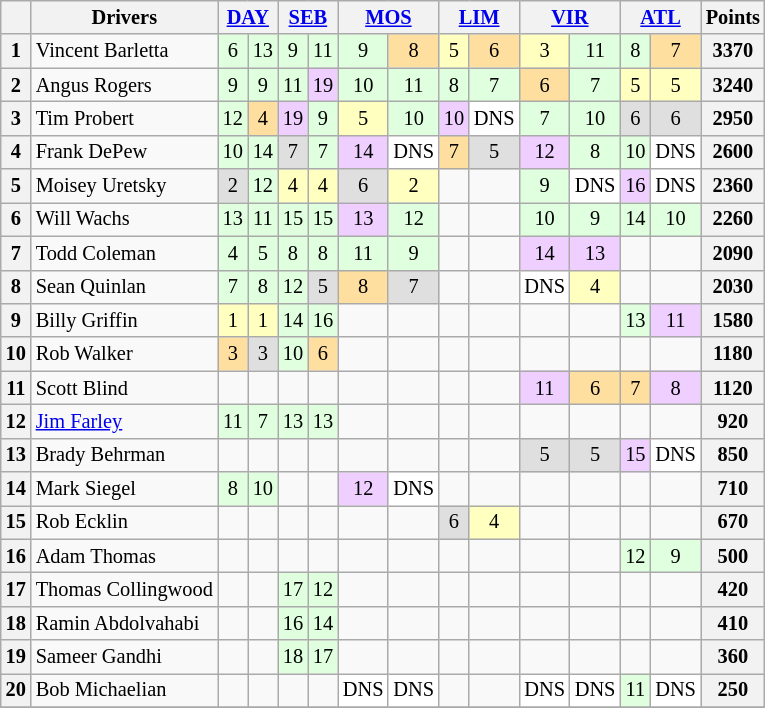<table class="wikitable" style="font-size:85%; text-align:center">
<tr>
<th></th>
<th>Drivers</th>
<th colspan=2><a href='#'>DAY</a><br></th>
<th colspan=2><a href='#'>SEB</a><br></th>
<th colspan=2><a href='#'>MOS</a><br></th>
<th colspan=2><a href='#'>LIM</a><br></th>
<th colspan=2><a href='#'>VIR</a><br></th>
<th colspan=2><a href='#'>ATL</a><br></th>
<th>Points</th>
</tr>
<tr>
<th>1</th>
<td align=left> Vincent Barletta</td>
<td style="background:#dfffdf;">6</td>
<td style="background:#dfffdf;">13</td>
<td style="background:#dfffdf;">9</td>
<td style="background:#dfffdf;">11</td>
<td style="background:#dfffdf;">9</td>
<td style="background:#ffdf9f;">8</td>
<td style="background:#ffffbf;">5</td>
<td style="background:#ffdf9f;">6</td>
<td style="background:#ffffbf;">3</td>
<td style="background:#dfffdf;">11</td>
<td style="background:#dfffdf;">8</td>
<td style="background:#ffdf9f;">7</td>
<th>3370</th>
</tr>
<tr>
<th>2</th>
<td align=left> Angus Rogers</td>
<td style="background:#dfffdf;">9</td>
<td style="background:#dfffdf;">9</td>
<td style="background:#dfffdf;">11</td>
<td style="background:#efcfff;">19</td>
<td style="background:#dfffdf;">10</td>
<td style="background:#dfffdf;">11</td>
<td style="background:#dfffdf;">8</td>
<td style="background:#dfffdf;">7</td>
<td style="background:#ffdf9f;">6</td>
<td style="background:#dfffdf;">7</td>
<td style="background:#ffffbf;">5</td>
<td style="background:#ffffbf;">5</td>
<th>3240</th>
</tr>
<tr>
<th>3</th>
<td align=left> Tim Probert</td>
<td style="background:#dfffdf;">12</td>
<td style="background:#ffdf9f;">4</td>
<td style="background:#efcfff;">19</td>
<td style="background:#dfffdf;">9</td>
<td style="background:#ffffbf;">5</td>
<td style="background:#dfffdf;">10</td>
<td style="background:#efcfff;">10</td>
<td style="background:#ffffff;">DNS</td>
<td style="background:#dfffdf;">7</td>
<td style="background:#dfffdf;">10</td>
<td style="background:#dfdfdf;">6</td>
<td style="background:#dfdfdf;">6</td>
<th>2950</th>
</tr>
<tr>
<th>4</th>
<td align=left> Frank DePew</td>
<td style="background:#dfffdf;">10</td>
<td style="background:#dfffdf;">14</td>
<td style="background:#dfdfdf;">7</td>
<td style="background:#dfffdf;">7</td>
<td style="background:#efcfff;">14</td>
<td style="background:#ffffff;">DNS</td>
<td style="background:#ffdf9f;">7</td>
<td style="background:#dfdfdf;">5</td>
<td style="background:#efcfff;">12</td>
<td style="background:#dfffdf;">8</td>
<td style="background:#dfffdf;">10</td>
<td style="background:#ffffff;">DNS</td>
<th>2600</th>
</tr>
<tr>
<th>5</th>
<td align=left>Moisey Uretsky</td>
<td style="background:#dfdfdf;">2</td>
<td style="background:#dfffdf;">12</td>
<td style="background:#ffffbf;">4</td>
<td style="background:#ffffbf;">4</td>
<td style="background:#dfdfdf;">6</td>
<td style="background:#ffffbf;">2</td>
<td></td>
<td></td>
<td style="background:#dfffdf;">9</td>
<td style="background:#ffffff;">DNS</td>
<td style="background:#efcfff;">16</td>
<td style="background:#ffffff;">DNS</td>
<th>2360</th>
</tr>
<tr>
<th>6</th>
<td align=left> Will Wachs</td>
<td style="background:#dfffdf;">13</td>
<td style="background:#dfffdf;">11</td>
<td style="background:#dfffdf;">15</td>
<td style="background:#dfffdf;">15</td>
<td style="background:#efcfff;">13</td>
<td style="background:#dfffdf;">12</td>
<td></td>
<td></td>
<td style="background:#dfffdf;">10</td>
<td style="background:#dfffdf;">9</td>
<td style="background:#dfffdf;">14</td>
<td style="background:#dfffdf;">10</td>
<th>2260</th>
</tr>
<tr>
<th>7</th>
<td align=left> Todd Coleman</td>
<td style="background:#dfffdf;">4</td>
<td style="background:#dfffdf;">5</td>
<td style="background:#dfffdf;">8</td>
<td style="background:#dfffdf;">8</td>
<td style="background:#dfffdf;">11</td>
<td style="background:#dfffdf;">9</td>
<td></td>
<td></td>
<td style="background:#efcfff;">14</td>
<td style="background:#efcfff;">13</td>
<td></td>
<td></td>
<th>2090</th>
</tr>
<tr>
<th>8</th>
<td align=left> Sean Quinlan</td>
<td style="background:#dfffdf;">7</td>
<td style="background:#dfffdf;">8</td>
<td style="background:#dfffdf;">12</td>
<td style="background:#dfdfdf;">5</td>
<td style="background:#ffdf9f;">8</td>
<td style="background:#dfdfdf;">7</td>
<td></td>
<td></td>
<td style="background:#ffffff;">DNS</td>
<td style="background:#ffffbf;">4</td>
<td></td>
<td></td>
<th>2030</th>
</tr>
<tr>
<th>9</th>
<td align=left> Billy Griffin</td>
<td style="background:#ffffbf;">1</td>
<td style="background:#ffffbf;">1</td>
<td style="background:#dfffdf;">14</td>
<td style="background:#dfffdf;">16</td>
<td></td>
<td></td>
<td></td>
<td></td>
<td></td>
<td></td>
<td style="background:#dfffdf;">13</td>
<td style="background:#efcfff;">11</td>
<th>1580</th>
</tr>
<tr>
<th>10</th>
<td align=left> Rob Walker</td>
<td style="background:#ffdf9f;">3</td>
<td style="background:#dfdfdf;">3</td>
<td style="background:#dfffdf;">10</td>
<td style="background:#ffdf9f;">6</td>
<td></td>
<td></td>
<td></td>
<td></td>
<td></td>
<td></td>
<td></td>
<td></td>
<th>1180</th>
</tr>
<tr>
<th>11</th>
<td align=left> Scott Blind</td>
<td></td>
<td></td>
<td></td>
<td></td>
<td></td>
<td></td>
<td></td>
<td></td>
<td style="background:#efcfff;">11</td>
<td style="background:#ffdf9f;">6</td>
<td style="background:#ffdf9f;">7</td>
<td style="background:#efcfff;">8</td>
<th>1120</th>
</tr>
<tr>
<th>12</th>
<td align=left> <a href='#'>Jim Farley</a></td>
<td style="background:#dfffdf;">11</td>
<td style="background:#dfffdf;">7</td>
<td style="background:#dfffdf;">13</td>
<td style="background:#dfffdf;">13</td>
<td></td>
<td></td>
<td></td>
<td></td>
<td></td>
<td></td>
<td></td>
<td></td>
<th>920</th>
</tr>
<tr>
<th>13</th>
<td align=left> Brady Behrman</td>
<td></td>
<td></td>
<td></td>
<td></td>
<td></td>
<td></td>
<td></td>
<td></td>
<td style="background:#dfdfdf;">5</td>
<td style="background:#dfdfdf;">5</td>
<td style="background:#efcfff;">15</td>
<td style="background:#ffffff;">DNS</td>
<th>850</th>
</tr>
<tr>
<th>14</th>
<td align=left> Mark Siegel</td>
<td style="background:#dfffdf;">8</td>
<td style="background:#dfffdf;">10</td>
<td></td>
<td></td>
<td style="background:#efcfff;">12</td>
<td style="background:#ffffff;">DNS</td>
<td></td>
<td></td>
<td></td>
<td></td>
<td></td>
<td></td>
<th>710</th>
</tr>
<tr>
<th>15</th>
<td align=left> Rob Ecklin</td>
<td></td>
<td></td>
<td></td>
<td></td>
<td></td>
<td></td>
<td style="background:#dfdfdf;">6</td>
<td style="background:#ffffbf;">4</td>
<td></td>
<td></td>
<td></td>
<td></td>
<th>670</th>
</tr>
<tr>
<th>16</th>
<td align=left> Adam Thomas</td>
<td></td>
<td></td>
<td></td>
<td></td>
<td></td>
<td></td>
<td></td>
<td></td>
<td></td>
<td></td>
<td style="background:#dfffdf;">12</td>
<td style="background:#dfffdf;">9</td>
<th>500</th>
</tr>
<tr>
<th>17</th>
<td align=left> Thomas Collingwood</td>
<td></td>
<td></td>
<td style="background:#dfffdf;">17</td>
<td style="background:#dfffdf;">12</td>
<td></td>
<td></td>
<td></td>
<td></td>
<td></td>
<td></td>
<td></td>
<td></td>
<th>420</th>
</tr>
<tr>
<th>18</th>
<td align=left> Ramin Abdolvahabi</td>
<td></td>
<td></td>
<td style="background:#dfffdf;">16</td>
<td style="background:#dfffdf;">14</td>
<td></td>
<td></td>
<td></td>
<td></td>
<td></td>
<td></td>
<td></td>
<td></td>
<th>410</th>
</tr>
<tr>
<th>19</th>
<td align=left> Sameer Gandhi</td>
<td></td>
<td></td>
<td style="background:#dfffdf;">18</td>
<td style="background:#dfffdf;">17</td>
<td></td>
<td></td>
<td></td>
<td></td>
<td></td>
<td></td>
<td></td>
<td></td>
<th>360</th>
</tr>
<tr>
<th>20</th>
<td align=left> Bob Michaelian</td>
<td></td>
<td></td>
<td></td>
<td></td>
<td style="background:#ffffff;">DNS</td>
<td style="background:#ffffff;">DNS</td>
<td></td>
<td></td>
<td style="background:#ffffff;">DNS</td>
<td style="background:#ffffff;">DNS</td>
<td style="background:#dfffdf;">11</td>
<td style="background:#ffffff;">DNS</td>
<th>250</th>
</tr>
<tr>
</tr>
</table>
